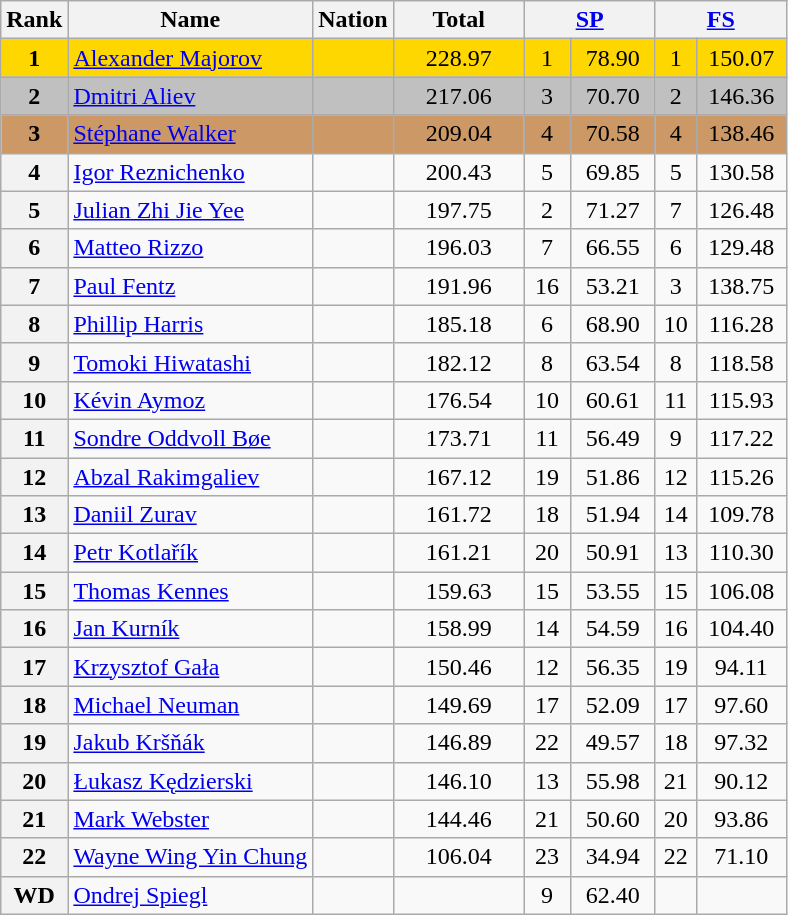<table class="wikitable sortable">
<tr>
<th>Rank</th>
<th>Name</th>
<th>Nation</th>
<th width="80px">Total</th>
<th colspan="2" width="80px"><a href='#'>SP</a></th>
<th colspan="2" width="80px"><a href='#'>FS</a></th>
</tr>
<tr bgcolor="gold">
<td align="center"><strong>1</strong></td>
<td><a href='#'>Alexander Majorov</a></td>
<td></td>
<td align="center">228.97</td>
<td align="center">1</td>
<td align="center">78.90</td>
<td align="center">1</td>
<td align="center">150.07</td>
</tr>
<tr bgcolor="silver">
<td align="center"><strong>2</strong></td>
<td><a href='#'>Dmitri Aliev</a></td>
<td></td>
<td align="center">217.06</td>
<td align="center">3</td>
<td align="center">70.70</td>
<td align="center">2</td>
<td align="center">146.36</td>
</tr>
<tr bgcolor="cc9966">
<td align="center"><strong>3</strong></td>
<td><a href='#'>Stéphane Walker</a></td>
<td></td>
<td align="center">209.04</td>
<td align="center">4</td>
<td align="center">70.58</td>
<td align="center">4</td>
<td align="center">138.46</td>
</tr>
<tr>
<th>4</th>
<td><a href='#'>Igor Reznichenko</a></td>
<td></td>
<td align="center">200.43</td>
<td align="center">5</td>
<td align="center">69.85</td>
<td align="center">5</td>
<td align="center">130.58</td>
</tr>
<tr>
<th>5</th>
<td><a href='#'>Julian Zhi Jie Yee</a></td>
<td></td>
<td align="center">197.75</td>
<td align="center">2</td>
<td align="center">71.27</td>
<td align="center">7</td>
<td align="center">126.48</td>
</tr>
<tr>
<th>6</th>
<td><a href='#'>Matteo Rizzo</a></td>
<td></td>
<td align="center">196.03</td>
<td align="center">7</td>
<td align="center">66.55</td>
<td align="center">6</td>
<td align="center">129.48</td>
</tr>
<tr>
<th>7</th>
<td><a href='#'>Paul Fentz</a></td>
<td></td>
<td align="center">191.96</td>
<td align="center">16</td>
<td align="center">53.21</td>
<td align="center">3</td>
<td align="center">138.75</td>
</tr>
<tr>
<th>8</th>
<td><a href='#'>Phillip Harris</a></td>
<td></td>
<td align="center">185.18</td>
<td align="center">6</td>
<td align="center">68.90</td>
<td align="center">10</td>
<td align="center">116.28</td>
</tr>
<tr>
<th>9</th>
<td><a href='#'>Tomoki Hiwatashi</a></td>
<td></td>
<td align="center">182.12</td>
<td align="center">8</td>
<td align="center">63.54</td>
<td align="center">8</td>
<td align="center">118.58</td>
</tr>
<tr>
<th>10</th>
<td><a href='#'>Kévin Aymoz</a></td>
<td></td>
<td align="center">176.54</td>
<td align="center">10</td>
<td align="center">60.61</td>
<td align="center">11</td>
<td align="center">115.93</td>
</tr>
<tr>
<th>11</th>
<td><a href='#'>Sondre Oddvoll Bøe</a></td>
<td></td>
<td align="center">173.71</td>
<td align="center">11</td>
<td align="center">56.49</td>
<td align="center">9</td>
<td align="center">117.22</td>
</tr>
<tr>
<th>12</th>
<td><a href='#'>Abzal Rakimgaliev</a></td>
<td></td>
<td align="center">167.12</td>
<td align="center">19</td>
<td align="center">51.86</td>
<td align="center">12</td>
<td align="center">115.26</td>
</tr>
<tr>
<th>13</th>
<td><a href='#'>Daniil Zurav</a></td>
<td></td>
<td align="center">161.72</td>
<td align="center">18</td>
<td align="center">51.94</td>
<td align="center">14</td>
<td align="center">109.78</td>
</tr>
<tr>
<th>14</th>
<td><a href='#'>Petr Kotlařík</a></td>
<td></td>
<td align="center">161.21</td>
<td align="center">20</td>
<td align="center">50.91</td>
<td align="center">13</td>
<td align="center">110.30</td>
</tr>
<tr>
<th>15</th>
<td><a href='#'>Thomas Kennes</a></td>
<td></td>
<td align="center">159.63</td>
<td align="center">15</td>
<td align="center">53.55</td>
<td align="center">15</td>
<td align="center">106.08</td>
</tr>
<tr>
<th>16</th>
<td><a href='#'>Jan Kurník</a></td>
<td></td>
<td align="center">158.99</td>
<td align="center">14</td>
<td align="center">54.59</td>
<td align="center">16</td>
<td align="center">104.40</td>
</tr>
<tr>
<th>17</th>
<td><a href='#'>Krzysztof Gała</a></td>
<td></td>
<td align="center">150.46</td>
<td align="center">12</td>
<td align="center">56.35</td>
<td align="center">19</td>
<td align="center">94.11</td>
</tr>
<tr>
<th>18</th>
<td><a href='#'>Michael Neuman</a></td>
<td></td>
<td align="center">149.69</td>
<td align="center">17</td>
<td align="center">52.09</td>
<td align="center">17</td>
<td align="center">97.60</td>
</tr>
<tr>
<th>19</th>
<td><a href='#'>Jakub Kršňák</a></td>
<td></td>
<td align="center">146.89</td>
<td align="center">22</td>
<td align="center">49.57</td>
<td align="center">18</td>
<td align="center">97.32</td>
</tr>
<tr>
<th>20</th>
<td><a href='#'>Łukasz Kędzierski</a></td>
<td></td>
<td align="center">146.10</td>
<td align="center">13</td>
<td align="center">55.98</td>
<td align="center">21</td>
<td align="center">90.12</td>
</tr>
<tr>
<th>21</th>
<td><a href='#'>Mark Webster</a></td>
<td></td>
<td align="center">144.46</td>
<td align="center">21</td>
<td align="center">50.60</td>
<td align="center">20</td>
<td align="center">93.86</td>
</tr>
<tr>
<th>22</th>
<td><a href='#'>Wayne Wing Yin Chung</a></td>
<td></td>
<td align="center">106.04</td>
<td align="center">23</td>
<td align="center">34.94</td>
<td align="center">22</td>
<td align="center">71.10</td>
</tr>
<tr>
<th>WD</th>
<td><a href='#'>Ondrej Spiegl</a></td>
<td></td>
<td align="center"></td>
<td align="center">9</td>
<td align="center">62.40</td>
<td align="center"></td>
<td align="center"></td>
</tr>
</table>
